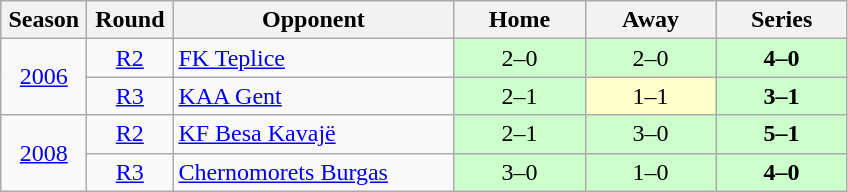<table class="wikitable">
<tr>
<th width=50>Season</th>
<th width=50>Round</th>
<th width=180>Opponent</th>
<th width=80>Home</th>
<th width=80>Away</th>
<th width=80>Series</th>
</tr>
<tr>
<td align=center rowspan=2><a href='#'>2006</a></td>
<td align=center><a href='#'>R2</a></td>
<td> <a href='#'>FK Teplice</a></td>
<td align="center" bgcolor="#CCFFCC">2–0</td>
<td align="center" bgcolor="#CCFFCC">2–0</td>
<td align="center" bgcolor="#CCFFCC"><strong>4–0</strong></td>
</tr>
<tr>
<td align=center><a href='#'>R3</a></td>
<td> <a href='#'>KAA Gent</a></td>
<td align="center" bgcolor="#CCFFCC">2–1</td>
<td align="center" bgcolor="#FFFFCC">1–1</td>
<td align="center" bgcolor="#CCFFCC"><strong>3–1</strong></td>
</tr>
<tr>
<td align=center rowspan=2><a href='#'>2008</a></td>
<td align=center><a href='#'>R2</a></td>
<td> <a href='#'>KF Besa Kavajë</a></td>
<td align="center" bgcolor="#CCFFCC">2–1</td>
<td align="center" bgcolor="#CCFFCC">3–0</td>
<td align="center" bgcolor="#CCFFCC"><strong>5–1</strong></td>
</tr>
<tr>
<td align=center><a href='#'>R3</a></td>
<td> <a href='#'>Chernomorets Burgas</a></td>
<td align="center" bgcolor="#CCFFCC">3–0</td>
<td align="center" bgcolor="#CCFFCC">1–0</td>
<td align="center" bgcolor="#CCFFCC"><strong>4–0</strong></td>
</tr>
</table>
